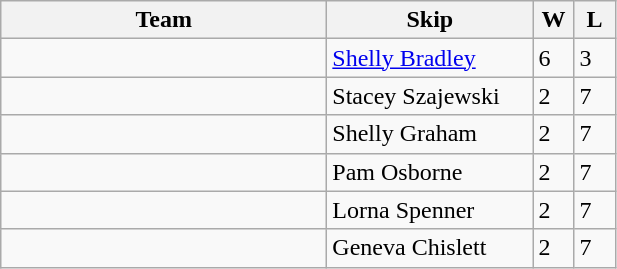<table class="wikitable">
<tr>
<th width=210>Team</th>
<th width=130>Skip</th>
<th width=20>W</th>
<th width=20>L</th>
</tr>
<tr>
<td></td>
<td><a href='#'>Shelly Bradley</a></td>
<td>6</td>
<td>3</td>
</tr>
<tr>
<td></td>
<td>Stacey Szajewski</td>
<td>2</td>
<td>7</td>
</tr>
<tr>
<td></td>
<td>Shelly Graham</td>
<td>2</td>
<td>7</td>
</tr>
<tr>
<td></td>
<td>Pam Osborne</td>
<td>2</td>
<td>7</td>
</tr>
<tr>
<td></td>
<td>Lorna Spenner</td>
<td>2</td>
<td>7</td>
</tr>
<tr>
<td></td>
<td>Geneva Chislett</td>
<td>2</td>
<td>7</td>
</tr>
</table>
